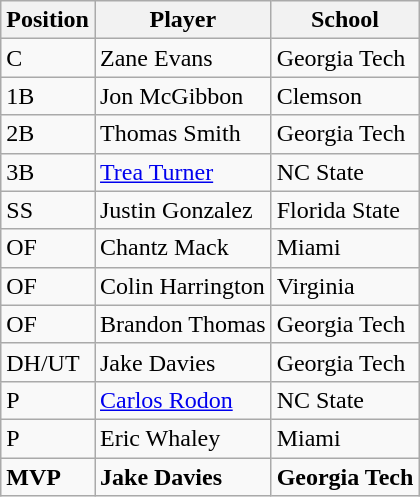<table class="wikitable">
<tr>
<th>Position</th>
<th>Player</th>
<th>School</th>
</tr>
<tr>
<td>C</td>
<td>Zane Evans</td>
<td>Georgia Tech</td>
</tr>
<tr>
<td>1B</td>
<td>Jon McGibbon</td>
<td>Clemson</td>
</tr>
<tr>
<td>2B</td>
<td>Thomas Smith</td>
<td>Georgia Tech</td>
</tr>
<tr>
<td>3B</td>
<td><a href='#'>Trea Turner</a></td>
<td>NC State</td>
</tr>
<tr>
<td>SS</td>
<td>Justin Gonzalez</td>
<td>Florida State</td>
</tr>
<tr>
<td>OF</td>
<td>Chantz Mack</td>
<td>Miami</td>
</tr>
<tr>
<td>OF</td>
<td>Colin Harrington</td>
<td>Virginia</td>
</tr>
<tr>
<td>OF</td>
<td>Brandon Thomas</td>
<td>Georgia Tech</td>
</tr>
<tr>
<td>DH/UT</td>
<td>Jake Davies</td>
<td>Georgia Tech</td>
</tr>
<tr>
<td>P</td>
<td><a href='#'>Carlos Rodon</a></td>
<td>NC State</td>
</tr>
<tr>
<td>P</td>
<td>Eric Whaley</td>
<td>Miami</td>
</tr>
<tr>
<td><strong>MVP</strong></td>
<td><strong>Jake Davies</strong></td>
<td><strong>Georgia Tech</strong></td>
</tr>
</table>
